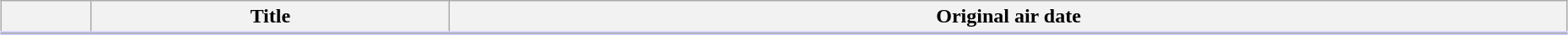<table class="plainrowheaders wikitable" style="width:98%; margin:auto; background:#FFF;">
<tr style="border-bottom: 3px solid #CCF;">
<th style="width:4em;"></th>
<th>Title</th>
<th>Original air date</th>
</tr>
<tr>
</tr>
</table>
